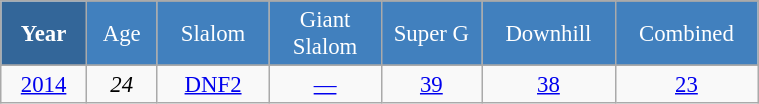<table class="wikitable" style="font-size:95%; text-align:center; border:grey solid 1px; border-collapse:collapse;" width="40%">
<tr style="background-color:#369; color:white;">
<td rowspan="2" colspan="1" width="4%"><strong>Year</strong></td>
</tr>
<tr style="background-color:#4180be; color:white;">
<td width="3%">Age</td>
<td width="5%">Slalom</td>
<td width="5%">Giant<br>Slalom</td>
<td width="5%">Super G</td>
<td width="5%">Downhill</td>
<td width="5%">Combined</td>
</tr>
<tr style="background-color:#8CB2D8; color:white;">
</tr>
<tr>
<td><a href='#'>2014</a></td>
<td><em>24</em></td>
<td><a href='#'>DNF2</a></td>
<td><a href='#'>—</a></td>
<td><a href='#'>39</a></td>
<td><a href='#'>38</a></td>
<td><a href='#'>23</a></td>
</tr>
</table>
